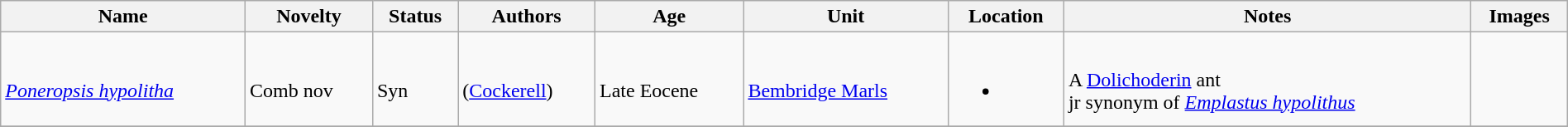<table class="wikitable sortable" align="center" width="100%">
<tr>
<th>Name</th>
<th>Novelty</th>
<th>Status</th>
<th>Authors</th>
<th>Age</th>
<th>Unit</th>
<th>Location</th>
<th>Notes</th>
<th>Images</th>
</tr>
<tr>
<td><br><em><a href='#'>Poneropsis hypolitha</a></em></td>
<td><br>Comb nov</td>
<td><br>Syn</td>
<td><br>(<a href='#'>Cockerell</a>)</td>
<td><br>Late Eocene</td>
<td><br><a href='#'>Bembridge Marls</a></td>
<td><br><ul><li></li></ul></td>
<td><br>A <a href='#'>Dolichoderin</a> ant<br>jr synonym of <em><a href='#'>Emplastus hypolithus</a></em></td>
<td><br></td>
</tr>
<tr>
</tr>
</table>
